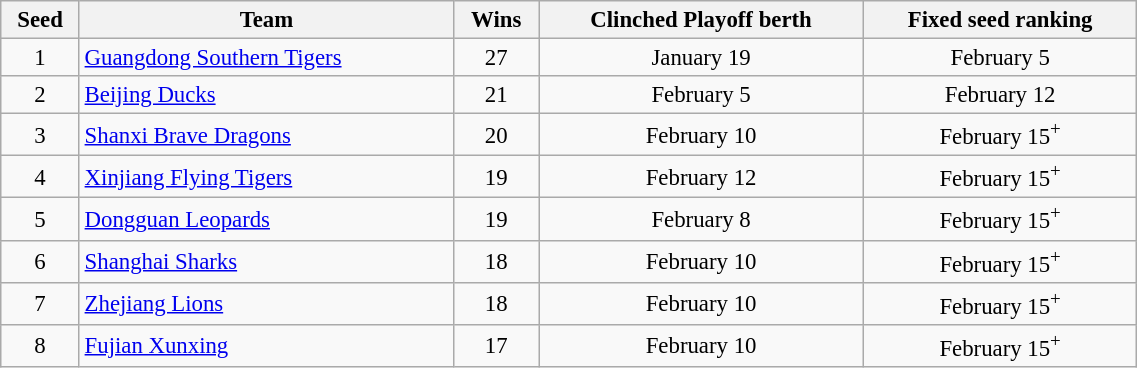<table class="wikitable sortable" style="font-size:95%; text-align:center;" width=60%>
<tr>
<th>Seed</th>
<th>Team</th>
<th>Wins</th>
<th>Clinched Playoff berth</th>
<th>Fixed seed ranking</th>
</tr>
<tr>
<td>1</td>
<td align=left><a href='#'>Guangdong Southern Tigers</a></td>
<td>27</td>
<td>January 19</td>
<td>February 5</td>
</tr>
<tr>
<td>2</td>
<td align=left><a href='#'>Beijing Ducks</a></td>
<td>21</td>
<td>February 5</td>
<td>February 12</td>
</tr>
<tr>
<td>3</td>
<td align=left><a href='#'>Shanxi Brave Dragons</a></td>
<td>20</td>
<td>February 10</td>
<td>February 15<sup>+</sup></td>
</tr>
<tr>
<td>4</td>
<td align=left><a href='#'>Xinjiang Flying Tigers</a></td>
<td>19</td>
<td>February 12</td>
<td>February 15<sup>+</sup></td>
</tr>
<tr>
<td>5</td>
<td align=left><a href='#'>Dongguan Leopards</a></td>
<td>19</td>
<td>February 8</td>
<td>February 15<sup>+</sup></td>
</tr>
<tr>
<td>6</td>
<td align=left><a href='#'>Shanghai Sharks</a></td>
<td>18</td>
<td>February 10</td>
<td>February 15<sup>+</sup></td>
</tr>
<tr>
<td>7</td>
<td align=left><a href='#'>Zhejiang Lions</a></td>
<td>18</td>
<td>February 10</td>
<td>February 15<sup>+</sup></td>
</tr>
<tr>
<td>8</td>
<td align=left><a href='#'>Fujian Xunxing</a></td>
<td>17</td>
<td>February 10</td>
<td>February 15<sup>+</sup></td>
</tr>
</table>
